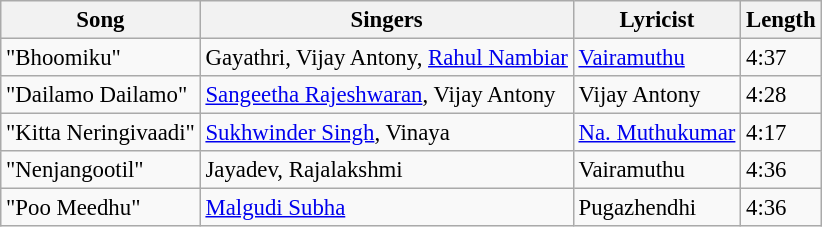<table class="wikitable" style="font-size:95%;">
<tr>
<th>Song</th>
<th>Singers</th>
<th>Lyricist</th>
<th>Length</th>
</tr>
<tr>
<td>"Bhoomiku"</td>
<td>Gayathri, Vijay Antony, <a href='#'>Rahul Nambiar</a></td>
<td><a href='#'>Vairamuthu</a></td>
<td>4:37</td>
</tr>
<tr>
<td>"Dailamo Dailamo"</td>
<td><a href='#'>Sangeetha Rajeshwaran</a>, Vijay Antony</td>
<td>Vijay Antony</td>
<td>4:28</td>
</tr>
<tr>
<td>"Kitta Neringivaadi"</td>
<td><a href='#'>Sukhwinder Singh</a>, Vinaya</td>
<td><a href='#'>Na. Muthukumar</a></td>
<td>4:17</td>
</tr>
<tr>
<td>"Nenjangootil"</td>
<td>Jayadev, Rajalakshmi</td>
<td>Vairamuthu</td>
<td>4:36</td>
</tr>
<tr>
<td>"Poo Meedhu"</td>
<td><a href='#'>Malgudi Subha</a></td>
<td>Pugazhendhi</td>
<td>4:36</td>
</tr>
</table>
